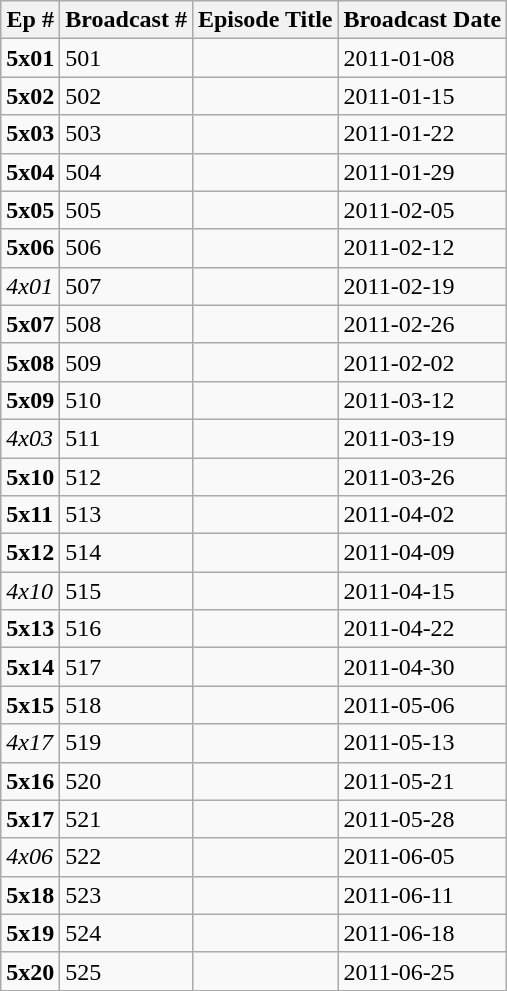<table class="wikitable sortable">
<tr>
<th>Ep #</th>
<th>Broadcast #</th>
<th>Episode Title</th>
<th>Broadcast Date</th>
</tr>
<tr>
<td style="text-align: left; top"><strong>5x01</strong></td>
<td style="text-align: left; top">501</td>
<td style="text-align: left; top"><strong></strong></td>
<td style="text-align: left; top">2011-01-08</td>
</tr>
<tr>
<td style="text-align: left; top"><strong>5x02</strong></td>
<td style="text-align: left; top">502</td>
<td style="text-align: left; top"><strong></strong></td>
<td style="text-align: left; top">2011-01-15</td>
</tr>
<tr>
<td style="text-align: left; top"><strong>5x03</strong></td>
<td style="text-align: left; top">503</td>
<td style="text-align: left; top"><strong></strong></td>
<td style="text-align: left; top">2011-01-22</td>
</tr>
<tr>
<td style="text-align: left; top"><strong>5x04</strong></td>
<td style="text-align: left; top">504</td>
<td style="text-align: left; top"><strong></strong></td>
<td style="text-align: left; top">2011-01-29</td>
</tr>
<tr>
<td style="text-align: left; top"><strong>5x05</strong></td>
<td style="text-align: left; top">505</td>
<td style="text-align: left; top"><strong></strong></td>
<td style="text-align: left; top">2011-02-05</td>
</tr>
<tr>
<td style="text-align: left; top"><strong>5x06</strong></td>
<td style="text-align: left; top">506</td>
<td style="text-align: left; top"><strong></strong></td>
<td style="text-align: left; top">2011-02-12</td>
</tr>
<tr>
<td style="text-align: left; top"><em>4x01</em></td>
<td style="text-align: left; top">507</td>
<td style="text-align: left; top"><em></em></td>
<td style="text-align: left; top">2011-02-19</td>
</tr>
<tr>
<td style="text-align: left; top"><strong>5x07</strong></td>
<td style="text-align: left; top">508</td>
<td style="text-align: left; top"><strong></strong></td>
<td style="text-align: left; top">2011-02-26</td>
</tr>
<tr>
<td style="text-align: left; top"><strong>5x08</strong></td>
<td style="text-align: left; top">509</td>
<td style="text-align: left; top"><strong></strong></td>
<td style="text-align: left; top">2011-02-02</td>
</tr>
<tr>
<td style="text-align: left; top"><strong>5x09</strong></td>
<td style="text-align: left; top">510</td>
<td style="text-align: left; top"><strong></strong></td>
<td style="text-align: left; top">2011-03-12</td>
</tr>
<tr>
<td style="text-align: left; top"><em>4x03</em></td>
<td style="text-align: left; top">511</td>
<td style="text-align: left; top"><em></em></td>
<td style="text-align: left; top">2011-03-19</td>
</tr>
<tr>
<td style="text-align: left; top"><strong>5x10</strong></td>
<td style="text-align: left; top">512</td>
<td style="text-align: left; top"><strong></strong></td>
<td style="text-align: left; top">2011-03-26</td>
</tr>
<tr>
<td style="text-align: left; top"><strong>5x11</strong></td>
<td style="text-align: left; top">513</td>
<td style="text-align: left; top"><strong></strong></td>
<td style="text-align: left; top">2011-04-02</td>
</tr>
<tr>
<td style="text-align: left; top"><strong>5x12</strong></td>
<td style="text-align: left; top">514</td>
<td style="text-align: left; top"><strong></strong></td>
<td style="text-align: left; top">2011-04-09</td>
</tr>
<tr>
<td style="text-align: left; top"><em>4x10</em></td>
<td style="text-align: left; top">515</td>
<td style="text-align: left; top"><em></em></td>
<td style="text-align: left; top">2011-04-15</td>
</tr>
<tr>
<td style="text-align: left; top"><strong>5x13</strong></td>
<td style="text-align: left; top">516</td>
<td style="text-align: left; top"><strong></strong></td>
<td style="text-align: left; top">2011-04-22</td>
</tr>
<tr>
<td style="text-align: left; top"><strong>5x14</strong></td>
<td style="text-align: left; top">517</td>
<td style="text-align: left; top"><strong></strong></td>
<td style="text-align: left; top">2011-04-30</td>
</tr>
<tr>
<td style="text-align: left; top"><strong>5x15</strong></td>
<td style="text-align: left; top">518</td>
<td style="text-align: left; top"><strong></strong></td>
<td style="text-align: left; top">2011-05-06</td>
</tr>
<tr>
<td style="text-align: left; top"><em>4x17</em></td>
<td style="text-align: left; top">519</td>
<td style="text-align: left; top"><em></em></td>
<td style="text-align: left; top">2011-05-13</td>
</tr>
<tr>
<td style="text-align: left; top"><strong>5x16</strong></td>
<td style="text-align: left; top">520</td>
<td style="text-align: left; top"><strong></strong></td>
<td style="text-align: left; top">2011-05-21</td>
</tr>
<tr>
<td style="text-align: left; top"><strong>5x17</strong></td>
<td style="text-align: left; top">521</td>
<td style="text-align: left; top"><strong></strong></td>
<td style="text-align: left; top">2011-05-28</td>
</tr>
<tr>
<td style="text-align: left; top"><em>4x06</em></td>
<td style="text-align: left; top">522</td>
<td style="text-align: left; top"><em></em></td>
<td style="text-align: left; top">2011-06-05</td>
</tr>
<tr>
<td style="text-align: left; top"><strong>5x18</strong></td>
<td style="text-align: left; top">523</td>
<td style="text-align: left; top"><strong></strong></td>
<td style="text-align: left; top">2011-06-11</td>
</tr>
<tr>
<td style="text-align: left; top"><strong>5x19</strong></td>
<td style="text-align: left; top">524</td>
<td style="text-align: left; top"><strong></strong></td>
<td style="text-align: left; top">2011-06-18</td>
</tr>
<tr>
<td style="text-align: left; top"><strong>5x20</strong></td>
<td style="text-align: left; top">525</td>
<td style="text-align: left; top"><strong></strong></td>
<td style="text-align: left; top">2011-06-25</td>
</tr>
</table>
